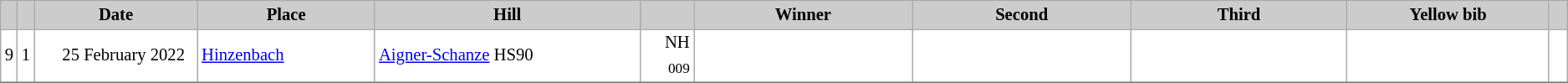<table class="wikitable plainrowheaders" style="background:#fff; font-size:86%; line-height:16px; border:grey solid 1px; border-collapse:collapse;">
<tr>
<th scope="col" style="background:#ccc; width=30 px;"></th>
<th scope="col" style="background:#ccc; width=10 px;"></th>
<th scope="col" style="background:#ccc; width:140px;">Date</th>
<th scope="col" style="background:#ccc; width:150px;">Place</th>
<th scope="col" style="background:#ccc; width:240px;">Hill</th>
<th scope="col" style="background:#ccc; width:40px;"></th>
<th scope="col" style="background:#ccc; width:195px;">Winner</th>
<th scope="col" style="background:#ccc; width:195px;">Second</th>
<th scope="col" style="background:#ccc; width:195px;">Third</th>
<th scope="col" style="background:#ccc; width:180px;">Yellow bib</th>
<th scope="col" style="background:#ccc; width:10px;"></th>
</tr>
<tr>
<td align="center">9</td>
<td align="center">1</td>
<td align="right">25 February 2022  </td>
<td> <a href='#'>Hinzenbach</a></td>
<td><a href='#'>Aigner-Schanze</a> HS90</td>
<td align="right">NH <sub>009</sub></td>
<td></td>
<td></td>
<td></td>
<td></td>
<td></td>
</tr>
<tr>
</tr>
</table>
